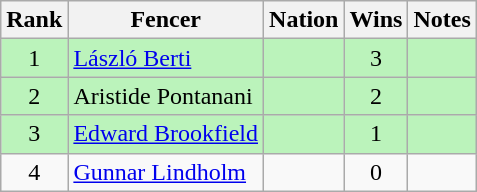<table class="wikitable sortable" style="text-align:center">
<tr>
<th>Rank</th>
<th>Fencer</th>
<th>Nation</th>
<th>Wins</th>
<th>Notes</th>
</tr>
<tr bgcolor=bbf3bb>
<td>1</td>
<td align=left><a href='#'>László Berti</a></td>
<td align=left></td>
<td>3</td>
<td></td>
</tr>
<tr bgcolor=bbf3bb>
<td>2</td>
<td align=left>Aristide Pontanani</td>
<td align=left></td>
<td>2</td>
<td></td>
</tr>
<tr bgcolor=bbf3bb>
<td>3</td>
<td align=left><a href='#'>Edward Brookfield</a></td>
<td align=left></td>
<td>1</td>
<td></td>
</tr>
<tr>
<td>4</td>
<td align=left><a href='#'>Gunnar Lindholm</a></td>
<td align=left></td>
<td>0</td>
<td></td>
</tr>
</table>
